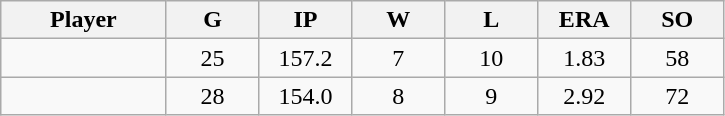<table class="wikitable sortable">
<tr>
<th bgcolor="#DDDDFF" width="16%">Player</th>
<th bgcolor="#DDDDFF" width="9%">G</th>
<th bgcolor="#DDDDFF" width="9%">IP</th>
<th bgcolor="#DDDDFF" width="9%">W</th>
<th bgcolor="#DDDDFF" width="9%">L</th>
<th bgcolor="#DDDDFF" width="9%">ERA</th>
<th bgcolor="#DDDDFF" width="9%">SO</th>
</tr>
<tr align="center">
<td></td>
<td>25</td>
<td>157.2</td>
<td>7</td>
<td>10</td>
<td>1.83</td>
<td>58</td>
</tr>
<tr align="center">
<td></td>
<td>28</td>
<td>154.0</td>
<td>8</td>
<td>9</td>
<td>2.92</td>
<td>72</td>
</tr>
</table>
